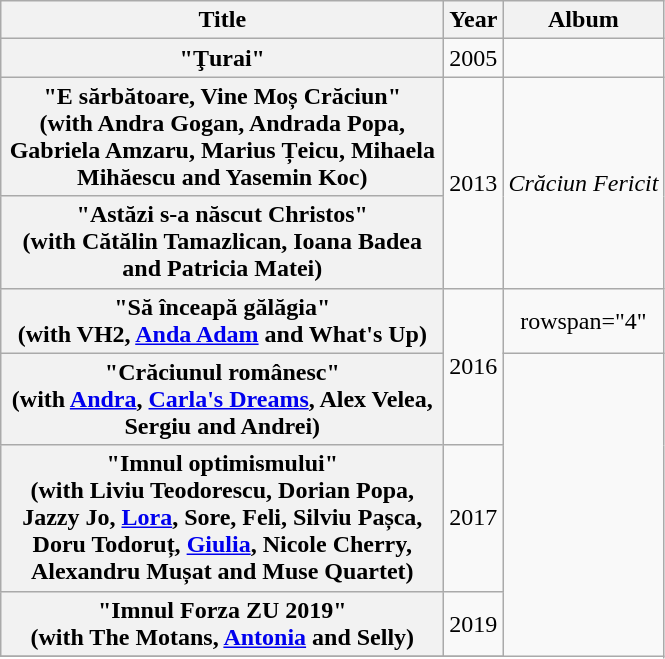<table class="wikitable plainrowheaders" style="text-align:center;">
<tr>
<th scope="col" style="width:18em;">Title</th>
<th scope="col" style="width:1em;">Year</th>
<th scope="col">Album</th>
</tr>
<tr>
<th scope="row">"Ţurai"</th>
<td>2005</td>
<td></td>
</tr>
<tr>
<th scope="row">"E sărbătoare, Vine Moș Crăciun"<br><span>(with Andra Gogan, Andrada Popa, Gabriela Amzaru, Marius Țeicu, Mihaela Mihăescu and Yasemin Koc)</span></th>
<td rowspan="2">2013</td>
<td rowspan="2"><em>Crăciun Fericit</em></td>
</tr>
<tr>
<th scope="row">"Astăzi s-a născut Christos"<br><span>(with Cătălin Tamazlican, Ioana Badea and Patricia Matei)</span></th>
</tr>
<tr>
<th scope="row">"Să înceapă gălăgia"<br><span>(with VH2, <a href='#'>Anda Adam</a> and What's Up)</span></th>
<td rowspan="2">2016</td>
<td>rowspan="4" </td>
</tr>
<tr>
<th scope="row">"Crăciunul românesc"<br><span>(with <a href='#'>Andra</a>, <a href='#'>Carla's Dreams</a>, Alex Velea, Sergiu and Andrei)</span></th>
</tr>
<tr>
<th scope="row">"Imnul optimismului"<br><span>(with Liviu Teodorescu, Dorian Popa, Jazzy Jo, <a href='#'>Lora</a>, Sore, Feli, Silviu Pașca, Doru Todoruț, <a href='#'>Giulia</a>, Nicole Cherry, Alexandru Mușat and Muse Quartet)</span></th>
<td>2017</td>
</tr>
<tr>
<th scope="row">"Imnul Forza ZU 2019"<br><span>(with The Motans,  <a href='#'>Antonia</a> and Selly)</span></th>
<td>2019</td>
</tr>
<tr>
</tr>
</table>
